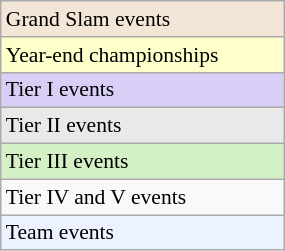<table class=wikitable style=font-size:90%;width:15%>
<tr bgcolor=#F3E6D7>
<td>Grand Slam events</td>
</tr>
<tr bgcolor=#FFFFCC>
<td>Year-end championships</td>
</tr>
<tr bgcolor=#d8cef6>
<td>Tier I events</td>
</tr>
<tr style="background:#e9e9e9;">
<td>Tier II events</td>
</tr>
<tr bgcolor=#D4F1C5>
<td>Tier III events</td>
</tr>
<tr bgcolor=>
<td>Tier IV and V events</td>
</tr>
<tr bgcolor=#ECF2FF>
<td>Team events</td>
</tr>
</table>
